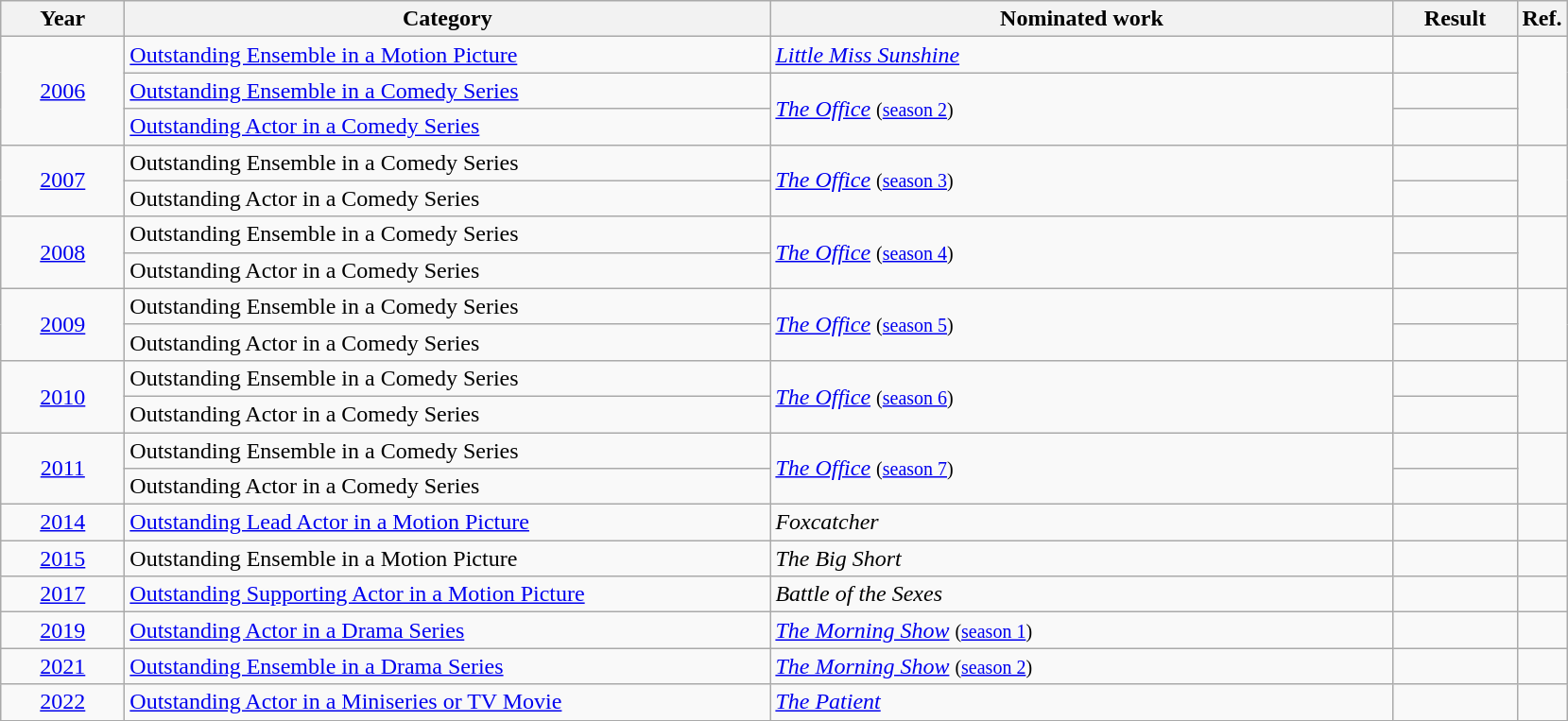<table class=wikitable>
<tr>
<th scope="col" style="width:5em;">Year</th>
<th scope="col" style="width:28em;">Category</th>
<th scope="col" style="width:27em;">Nominated work</th>
<th scope="col" style="width:5em;">Result</th>
<th>Ref.</th>
</tr>
<tr>
<td style="text-align:center;", rowspan="3"><a href='#'>2006</a></td>
<td><a href='#'>Outstanding Ensemble in a Motion Picture</a></td>
<td><em><a href='#'>Little Miss Sunshine</a></em></td>
<td></td>
<td rowspan="3" style="text-align:center;"></td>
</tr>
<tr>
<td><a href='#'>Outstanding Ensemble in a Comedy Series</a></td>
<td rowspan=2><em><a href='#'>The Office</a></em> <small> (<a href='#'>season 2</a>) </small></td>
<td></td>
</tr>
<tr>
<td><a href='#'>Outstanding Actor in a Comedy Series</a></td>
<td></td>
</tr>
<tr>
<td rowspan="2" style="text-align:center;"><a href='#'>2007</a></td>
<td>Outstanding Ensemble in a Comedy Series</td>
<td rowspan=2><em><a href='#'>The Office</a></em> <small> (<a href='#'>season 3</a>) </small></td>
<td></td>
<td rowspan="2" style="text-align:center;"></td>
</tr>
<tr>
<td>Outstanding Actor in a Comedy Series</td>
<td></td>
</tr>
<tr>
<td rowspan="2" style="text-align:center;"><a href='#'>2008</a></td>
<td>Outstanding Ensemble in a Comedy Series</td>
<td rowspan=2><em><a href='#'>The Office</a></em> <small> (<a href='#'>season 4</a>) </small></td>
<td></td>
<td rowspan="2" style="text-align:center;"></td>
</tr>
<tr>
<td>Outstanding Actor in a Comedy Series</td>
<td></td>
</tr>
<tr>
<td rowspan="2" style="text-align:center;"><a href='#'>2009</a></td>
<td>Outstanding Ensemble in a Comedy Series</td>
<td rowspan=2><em><a href='#'>The Office</a></em> <small> (<a href='#'>season 5</a>) </small></td>
<td></td>
<td rowspan="2" style="text-align:center;"></td>
</tr>
<tr>
<td>Outstanding Actor in a Comedy Series</td>
<td></td>
</tr>
<tr>
<td rowspan="2" style="text-align:center;"><a href='#'>2010</a></td>
<td>Outstanding Ensemble in a Comedy Series</td>
<td rowspan=2><em><a href='#'>The Office</a></em> <small> (<a href='#'>season 6</a>) </small></td>
<td></td>
<td rowspan="2" style="text-align:center;"></td>
</tr>
<tr>
<td>Outstanding Actor in a Comedy Series</td>
<td></td>
</tr>
<tr>
<td rowspan="2" style="text-align:center;"><a href='#'>2011</a></td>
<td>Outstanding Ensemble in a Comedy Series</td>
<td rowspan=2><em><a href='#'>The Office</a></em> <small> (<a href='#'>season 7</a>) </small></td>
<td></td>
<td rowspan="2" style="text-align:center;"></td>
</tr>
<tr>
<td>Outstanding Actor in a Comedy Series</td>
<td></td>
</tr>
<tr>
<td style="text-align:center;"><a href='#'>2014</a></td>
<td><a href='#'>Outstanding Lead Actor in a Motion Picture</a></td>
<td><em>Foxcatcher</em></td>
<td></td>
<td style="text-align:center;"></td>
</tr>
<tr>
<td style="text-align:center;"><a href='#'>2015</a></td>
<td>Outstanding Ensemble in a Motion Picture</td>
<td><em>The Big Short</em></td>
<td></td>
<td style="text-align:center;"></td>
</tr>
<tr>
<td style="text-align:center;"><a href='#'>2017</a></td>
<td><a href='#'>Outstanding Supporting Actor in a Motion Picture</a></td>
<td><em>Battle of the Sexes</em></td>
<td></td>
<td style="text-align:center;"></td>
</tr>
<tr>
<td style="text-align:center;"><a href='#'>2019</a></td>
<td><a href='#'>Outstanding Actor in a Drama Series</a></td>
<td><em><a href='#'>The Morning Show</a></em> <small> (<a href='#'>season 1</a>) </small></td>
<td></td>
<td style="text-align:center;"></td>
</tr>
<tr>
<td style="text-align:center;"><a href='#'>2021</a></td>
<td><a href='#'>Outstanding Ensemble in a Drama Series</a></td>
<td><em><a href='#'>The Morning Show</a></em> <small> (<a href='#'>season 2</a>) </small></td>
<td></td>
<td style="text-align:center;"></td>
</tr>
<tr>
<td style="text-align:center;"><a href='#'>2022</a></td>
<td><a href='#'>Outstanding Actor in a Miniseries or TV Movie</a></td>
<td><em><a href='#'>The Patient</a></em></td>
<td></td>
<td style="text-align:center;"></td>
</tr>
<tr>
</tr>
</table>
